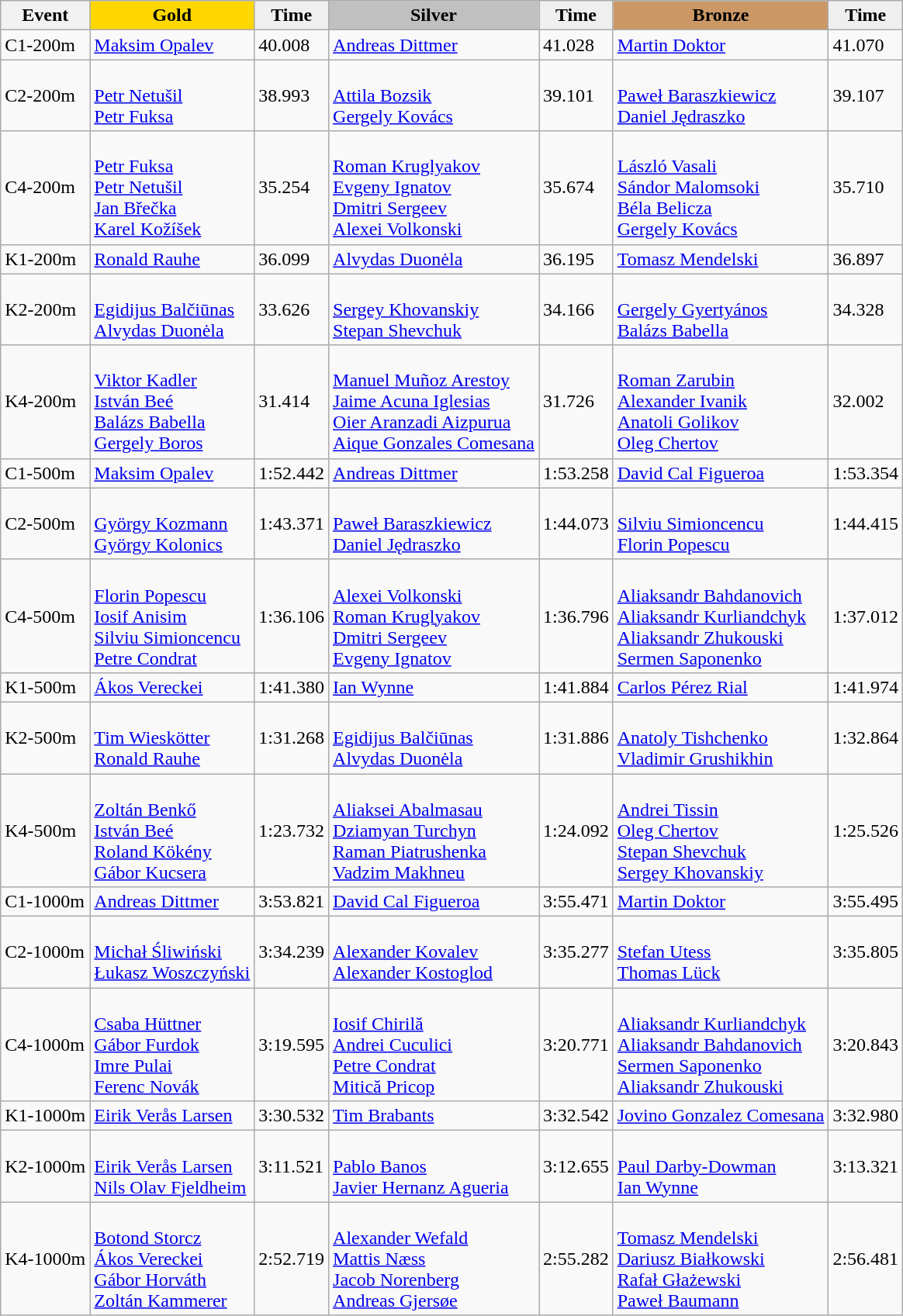<table class="wikitable">
<tr>
<th>Event</th>
<td align=center bgcolor="gold"><strong>Gold</strong></td>
<td align=center bgcolor="EFEFEF"><strong>Time</strong></td>
<td align=center bgcolor="silver"><strong>Silver</strong></td>
<td align=center bgcolor="EFEFEF"><strong>Time</strong></td>
<td align=center bgcolor="CC9966"><strong>Bronze</strong></td>
<td align=center bgcolor="EFEFEF"><strong>Time</strong></td>
</tr>
<tr>
<td>C1-200m</td>
<td> <a href='#'>Maksim Opalev</a></td>
<td>40.008</td>
<td> <a href='#'>Andreas Dittmer</a></td>
<td>41.028</td>
<td> <a href='#'>Martin Doktor</a></td>
<td>41.070</td>
</tr>
<tr>
<td>C2-200m</td>
<td><br><a href='#'>Petr Netušil</a><br><a href='#'>Petr Fuksa</a></td>
<td>38.993</td>
<td><br><a href='#'>Attila Bozsik</a><br><a href='#'>Gergely Kovács</a></td>
<td>39.101</td>
<td><br><a href='#'>Paweł Baraszkiewicz</a><br><a href='#'>Daniel Jędraszko</a></td>
<td>39.107</td>
</tr>
<tr>
<td>C4-200m</td>
<td><br><a href='#'>Petr Fuksa</a><br><a href='#'>Petr Netušil</a><br><a href='#'>Jan Břečka</a><br><a href='#'>Karel Kožíšek</a></td>
<td>35.254</td>
<td><br><a href='#'>Roman Kruglyakov</a><br><a href='#'>Evgeny Ignatov</a><br><a href='#'>Dmitri Sergeev</a><br><a href='#'>Alexei Volkonski</a></td>
<td>35.674</td>
<td><br><a href='#'>László Vasali</a><br><a href='#'>Sándor Malomsoki</a><br><a href='#'>Béla Belicza</a><br><a href='#'>Gergely Kovács</a></td>
<td>35.710</td>
</tr>
<tr>
<td>K1-200m</td>
<td> <a href='#'>Ronald Rauhe</a></td>
<td>36.099</td>
<td> <a href='#'>Alvydas Duonėla</a></td>
<td>36.195</td>
<td> <a href='#'>Tomasz Mendelski</a></td>
<td>36.897</td>
</tr>
<tr>
<td>K2-200m</td>
<td><br><a href='#'>Egidijus Balčiūnas</a><br><a href='#'>Alvydas Duonėla</a></td>
<td>33.626</td>
<td><br><a href='#'>Sergey Khovanskiy</a><br><a href='#'>Stepan Shevchuk</a></td>
<td>34.166</td>
<td><br><a href='#'>Gergely Gyertyános</a><br><a href='#'>Balázs Babella</a></td>
<td>34.328</td>
</tr>
<tr>
<td>K4-200m</td>
<td><br><a href='#'>Viktor Kadler</a><br><a href='#'>István Beé</a><br><a href='#'>Balázs Babella</a><br><a href='#'>Gergely Boros</a></td>
<td>31.414</td>
<td><br><a href='#'>Manuel Muñoz Arestoy</a><br><a href='#'>Jaime Acuna Iglesias</a><br><a href='#'>Oier Aranzadi Aizpurua</a><br><a href='#'>Aique Gonzales Comesana</a></td>
<td>31.726</td>
<td><br><a href='#'>Roman Zarubin</a><br><a href='#'>Alexander Ivanik</a><br><a href='#'>Anatoli Golikov</a><br><a href='#'>Oleg Chertov</a></td>
<td>32.002</td>
</tr>
<tr>
<td>C1-500m</td>
<td> <a href='#'>Maksim Opalev</a></td>
<td>1:52.442</td>
<td> <a href='#'>Andreas Dittmer</a></td>
<td>1:53.258</td>
<td> <a href='#'>David Cal Figueroa</a></td>
<td>1:53.354</td>
</tr>
<tr>
<td>C2-500m</td>
<td><br><a href='#'>György Kozmann</a><br><a href='#'>György Kolonics</a></td>
<td>1:43.371</td>
<td><br><a href='#'>Paweł Baraszkiewicz</a><br><a href='#'>Daniel Jędraszko</a></td>
<td>1:44.073</td>
<td><br><a href='#'>Silviu Simioncencu</a><br><a href='#'>Florin Popescu</a></td>
<td>1:44.415</td>
</tr>
<tr>
<td>C4-500m</td>
<td><br><a href='#'>Florin Popescu</a><br><a href='#'>Iosif Anisim</a><br><a href='#'>Silviu Simioncencu</a><br><a href='#'>Petre Condrat</a></td>
<td>1:36.106</td>
<td><br><a href='#'>Alexei Volkonski</a><br><a href='#'>Roman Kruglyakov</a><br><a href='#'>Dmitri Sergeev</a><br><a href='#'>Evgeny Ignatov</a></td>
<td>1:36.796</td>
<td><br><a href='#'>Aliaksandr Bahdanovich</a><br><a href='#'>Aliaksandr Kurliandchyk</a><br><a href='#'>Aliaksandr Zhukouski</a><br><a href='#'>Sermen Saponenko</a></td>
<td>1:37.012</td>
</tr>
<tr>
<td>K1-500m</td>
<td> <a href='#'>Ákos Vereckei</a></td>
<td>1:41.380</td>
<td> <a href='#'>Ian Wynne</a></td>
<td>1:41.884</td>
<td> <a href='#'>Carlos Pérez Rial</a></td>
<td>1:41.974</td>
</tr>
<tr>
<td>K2-500m</td>
<td><br><a href='#'>Tim Wieskötter</a><br><a href='#'>Ronald Rauhe</a></td>
<td>1:31.268</td>
<td><br><a href='#'>Egidijus Balčiūnas</a><br><a href='#'>Alvydas Duonėla</a></td>
<td>1:31.886</td>
<td><br><a href='#'>Anatoly Tishchenko</a><br><a href='#'>Vladimir Grushikhin</a></td>
<td>1:32.864</td>
</tr>
<tr>
<td>K4-500m</td>
<td><br><a href='#'>Zoltán Benkő</a><br><a href='#'>István Beé</a><br><a href='#'>Roland Kökény</a><br><a href='#'>Gábor Kucsera</a></td>
<td>1:23.732</td>
<td><br><a href='#'>Aliaksei Abalmasau</a><br><a href='#'>Dziamyan Turchyn</a><br><a href='#'>Raman Piatrushenka</a><br><a href='#'>Vadzim Makhneu</a></td>
<td>1:24.092</td>
<td><br><a href='#'>Andrei Tissin</a><br><a href='#'>Oleg Chertov</a><br><a href='#'>Stepan Shevchuk</a><br><a href='#'>Sergey Khovanskiy</a></td>
<td>1:25.526</td>
</tr>
<tr>
<td>C1-1000m</td>
<td> <a href='#'>Andreas Dittmer</a></td>
<td>3:53.821</td>
<td> <a href='#'>David Cal Figueroa</a></td>
<td>3:55.471</td>
<td> <a href='#'>Martin Doktor</a></td>
<td>3:55.495</td>
</tr>
<tr>
<td>C2-1000m</td>
<td><br><a href='#'>Michał Śliwiński</a><br><a href='#'>Łukasz Woszczyński</a></td>
<td>3:34.239</td>
<td><br><a href='#'>Alexander Kovalev</a><br><a href='#'>Alexander Kostoglod</a></td>
<td>3:35.277</td>
<td><br><a href='#'>Stefan Utess</a><br><a href='#'>Thomas Lück</a></td>
<td>3:35.805</td>
</tr>
<tr>
<td>C4-1000m</td>
<td><br><a href='#'>Csaba Hüttner</a><br><a href='#'>Gábor Furdok</a><br><a href='#'>Imre Pulai</a><br><a href='#'>Ferenc Novák</a></td>
<td>3:19.595</td>
<td><br><a href='#'>Iosif Chirilă</a><br><a href='#'>Andrei Cuculici</a><br><a href='#'>Petre Condrat</a><br><a href='#'>Mitică Pricop</a></td>
<td>3:20.771</td>
<td><br><a href='#'>Aliaksandr Kurliandchyk</a><br><a href='#'>Aliaksandr Bahdanovich</a><br><a href='#'>Sermen Saponenko</a><br><a href='#'>Aliaksandr Zhukouski</a></td>
<td>3:20.843</td>
</tr>
<tr>
<td>K1-1000m</td>
<td> <a href='#'>Eirik Verås Larsen</a></td>
<td>3:30.532</td>
<td> <a href='#'>Tim Brabants</a></td>
<td>3:32.542</td>
<td> <a href='#'>Jovino Gonzalez Comesana</a></td>
<td>3:32.980</td>
</tr>
<tr>
<td>K2-1000m</td>
<td><br><a href='#'>Eirik Verås Larsen</a><br><a href='#'>Nils Olav Fjeldheim</a></td>
<td>3:11.521</td>
<td><br><a href='#'>Pablo Banos</a><br><a href='#'>Javier Hernanz Agueria</a></td>
<td>3:12.655</td>
<td><br><a href='#'>Paul Darby-Dowman</a><br><a href='#'>Ian Wynne</a></td>
<td>3:13.321</td>
</tr>
<tr>
<td>K4-1000m</td>
<td><br><a href='#'>Botond Storcz</a><br><a href='#'>Ákos Vereckei</a><br><a href='#'>Gábor Horváth</a><br><a href='#'>Zoltán Kammerer</a></td>
<td>2:52.719</td>
<td><br><a href='#'>Alexander Wefald</a><br><a href='#'>Mattis Næss</a><br><a href='#'>Jacob Norenberg</a><br><a href='#'>Andreas Gjersøe</a></td>
<td>2:55.282</td>
<td><br><a href='#'>Tomasz Mendelski</a><br><a href='#'>Dariusz Białkowski</a><br><a href='#'>Rafał Głażewski</a><br><a href='#'>Paweł Baumann</a></td>
<td>2:56.481</td>
</tr>
</table>
